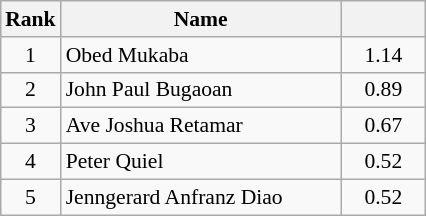<table class="wikitable" style="margin:0.5em auto;font-size:90%">
<tr>
<th width=30>Rank</th>
<th width=180>Name</th>
<th width=50></th>
</tr>
<tr>
<td align=center>1</td>
<td align=left> Obed Mukaba</td>
<td align=center>1.14</td>
</tr>
<tr>
<td align=center>2</td>
<td align=left> John Paul Bugaoan</td>
<td align=center>0.89</td>
</tr>
<tr>
<td align=center>3</td>
<td align=left> Ave Joshua Retamar</td>
<td align=center>0.67</td>
</tr>
<tr>
<td align=center>4</td>
<td align=left> Peter Quiel</td>
<td align=center>0.52</td>
</tr>
<tr>
<td align=center>5</td>
<td align=left> Jenngerard Anfranz Diao</td>
<td align=center>0.52</td>
</tr>
</table>
